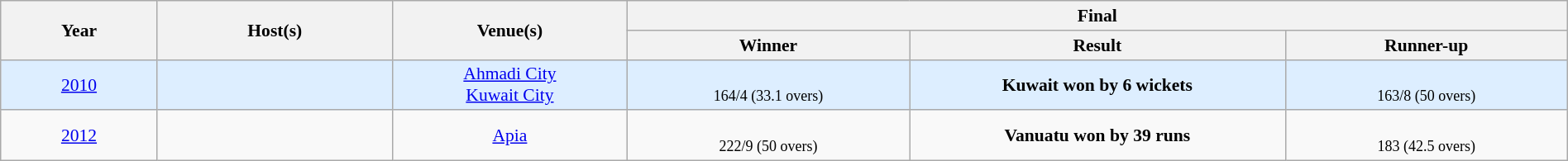<table class="wikitable" style="font-size:90%; width: 100%; text-align: center;">
<tr>
<th rowspan=2 width=10%>Year</th>
<th rowspan=2 width=15%>Host(s)</th>
<th rowspan=2 width=15%>Venue(s)</th>
<th colspan=3>Final</th>
</tr>
<tr>
<th width=18%>Winner</th>
<th width=24%>Result</th>
<th width=18%>Runner-up</th>
</tr>
<tr style="background:#ddeeff">
<td><a href='#'>2010</a></td>
<td></td>
<td><a href='#'>Ahmadi City</a><br><a href='#'>Kuwait City</a></td>
<td><br><small>164/4 (33.1 overs)</small></td>
<td><strong>Kuwait won by 6 wickets</strong><br></td>
<td><br><small>163/8 (50 overs)</small></td>
</tr>
<tr>
<td><a href='#'>2012</a></td>
<td></td>
<td><a href='#'>Apia</a></td>
<td><br><small>222/9 (50 overs)</small></td>
<td><strong>Vanuatu won by 39 runs</strong><br></td>
<td><br><small>183 (42.5 overs)</small></td>
</tr>
</table>
